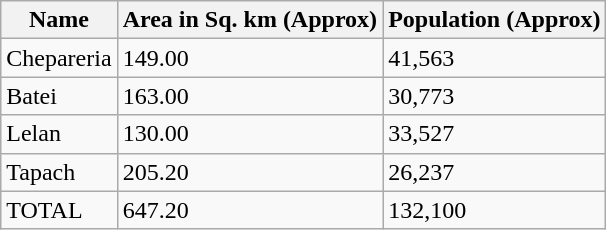<table class="wikitable">
<tr>
<th>Name</th>
<th>Area in Sq. km (Approx)</th>
<th>Population (Approx)</th>
</tr>
<tr>
<td>Chepareria</td>
<td>149.00</td>
<td>41,563</td>
</tr>
<tr>
<td>Batei</td>
<td>163.00</td>
<td>30,773</td>
</tr>
<tr>
<td>Lelan</td>
<td>130.00</td>
<td>33,527</td>
</tr>
<tr>
<td>Tapach</td>
<td>205.20</td>
<td>26,237</td>
</tr>
<tr>
<td>TOTAL</td>
<td>647.20</td>
<td>132,100</td>
</tr>
</table>
